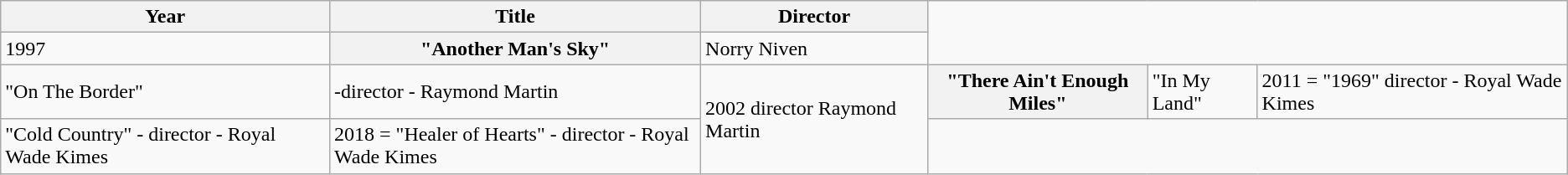<table class="wikitable plainrowheaders">
<tr>
<th>Year</th>
<th style="width:18em;">Title</th>
<th>Director</th>
</tr>
<tr>
<td>1997</td>
<th scope="row">"Another Man's Sky"</th>
<td>Norry Niven</td>
</tr>
<tr>
<td 2000 scope="row">"On The Border"</td>
<td 2002>-director - Raymond Martin</td>
<td rowspan="2">2002 director Raymond Martin</td>
<th scope="row">"There Ain't Enough Miles"</th>
<td director Raymond Martin - scope="row">"In My Land"<br></td>
<td>2011 = "1969" director - Royal Wade Kimes</td>
</tr>
<tr>
<td 2011 scope="row">"Cold Country" - director - Royal Wade Kimes<br></td>
<td>2018 = "Healer of Hearts" - director - Royal Wade Kimes<br></td>
</tr>
</table>
